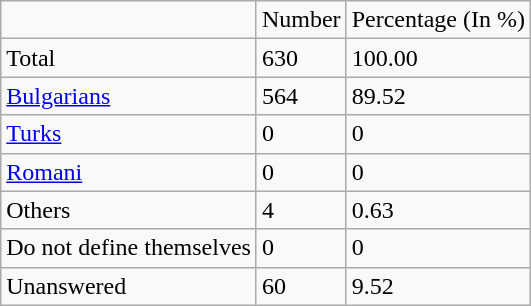<table class="wikitable">
<tr>
<td></td>
<td>Number</td>
<td>Percentage (In %)</td>
</tr>
<tr>
<td>Total</td>
<td>630</td>
<td>100.00</td>
</tr>
<tr>
<td><a href='#'>Bulgarians</a></td>
<td>564</td>
<td>89.52</td>
</tr>
<tr>
<td><a href='#'>Turks</a></td>
<td>0</td>
<td>0</td>
</tr>
<tr>
<td><a href='#'>Romani</a></td>
<td>0</td>
<td>0</td>
</tr>
<tr>
<td>Others</td>
<td>4</td>
<td>0.63</td>
</tr>
<tr>
<td>Do not define themselves</td>
<td>0</td>
<td>0</td>
</tr>
<tr>
<td>Unanswered</td>
<td>60</td>
<td>9.52</td>
</tr>
</table>
